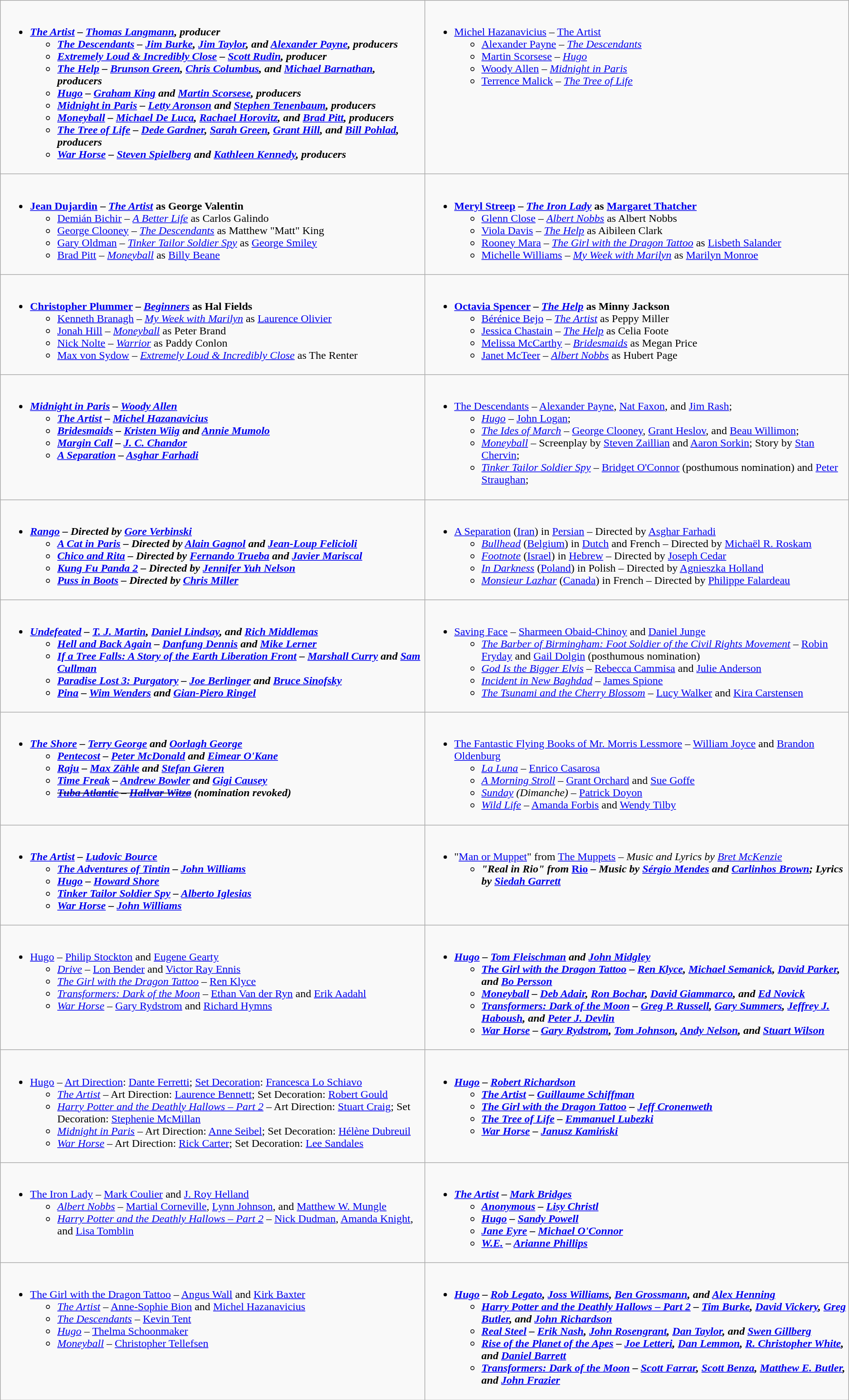<table class=wikitable role="presentation">
<tr>
<td valign="top" width="50%"><br><ul><li><strong><em><a href='#'>The Artist</a><em> – <a href='#'>Thomas Langmann</a>, producer<strong><ul><li></em><a href='#'>The Descendants</a><em> – <a href='#'>Jim Burke</a>, <a href='#'>Jim Taylor</a>, and <a href='#'>Alexander Payne</a>, producers</li><li></em><a href='#'>Extremely Loud & Incredibly Close</a><em> – <a href='#'>Scott Rudin</a>, producer</li><li></em><a href='#'>The Help</a><em> – <a href='#'>Brunson Green</a>, <a href='#'>Chris Columbus</a>, and <a href='#'>Michael Barnathan</a>, producers</li><li></em><a href='#'>Hugo</a><em> – <a href='#'>Graham King</a> and <a href='#'>Martin Scorsese</a>, producers</li><li></em><a href='#'>Midnight in Paris</a><em> – <a href='#'>Letty Aronson</a> and <a href='#'>Stephen Tenenbaum</a>, producers</li><li></em><a href='#'>Moneyball</a><em> – <a href='#'>Michael De Luca</a>, <a href='#'>Rachael Horovitz</a>, and <a href='#'>Brad Pitt</a>, producers</li><li></em><a href='#'>The Tree of Life</a><em> – <a href='#'>Dede Gardner</a>, <a href='#'>Sarah Green</a>, <a href='#'>Grant Hill</a>, and <a href='#'>Bill Pohlad</a>, producers</li><li></em><a href='#'>War Horse</a><em> – <a href='#'>Steven Spielberg</a> and <a href='#'>Kathleen Kennedy</a>, producers</li></ul></li></ul></td>
<td valign="top" width="50%"><br><ul><li></strong><a href='#'>Michel Hazanavicius</a> – </em><a href='#'>The Artist</a></em></strong><ul><li><a href='#'>Alexander Payne</a> – <em><a href='#'>The Descendants</a></em></li><li><a href='#'>Martin Scorsese</a> – <em><a href='#'>Hugo</a></em></li><li><a href='#'>Woody Allen</a> – <em><a href='#'>Midnight in Paris</a></em></li><li><a href='#'>Terrence Malick</a> – <em><a href='#'>The Tree of Life</a></em></li></ul></li></ul></td>
</tr>
<tr>
<td valign="top"><br><ul><li><strong><a href='#'>Jean Dujardin</a> – <em><a href='#'>The Artist</a></em> as George Valentin</strong><ul><li><a href='#'>Demián Bichir</a> – <em><a href='#'>A Better Life</a></em> as Carlos Galindo</li><li><a href='#'>George Clooney</a> – <em><a href='#'>The Descendants</a></em> as Matthew "Matt" King</li><li><a href='#'>Gary Oldman</a> – <em><a href='#'>Tinker Tailor Soldier Spy</a></em> as <a href='#'>George Smiley</a></li><li><a href='#'>Brad Pitt</a> – <em><a href='#'>Moneyball</a></em> as <a href='#'>Billy Beane</a></li></ul></li></ul></td>
<td valign="top"><br><ul><li><strong><a href='#'>Meryl Streep</a> – <em><a href='#'>The Iron Lady</a></em> as <a href='#'>Margaret Thatcher</a></strong><ul><li><a href='#'>Glenn Close</a> – <em><a href='#'>Albert Nobbs</a></em> as Albert Nobbs</li><li><a href='#'>Viola Davis</a> – <em><a href='#'>The Help</a></em> as Aibileen Clark</li><li><a href='#'>Rooney Mara</a> – <em><a href='#'>The Girl with the Dragon Tattoo</a></em> as <a href='#'>Lisbeth Salander</a></li><li><a href='#'>Michelle Williams</a> – <em><a href='#'>My Week with Marilyn</a></em> as <a href='#'>Marilyn Monroe</a></li></ul></li></ul></td>
</tr>
<tr>
<td valign="top"><br><ul><li><strong><a href='#'>Christopher Plummer</a> – <em><a href='#'>Beginners</a></em> as Hal Fields</strong><ul><li><a href='#'>Kenneth Branagh</a> – <em><a href='#'>My Week with Marilyn</a></em> as <a href='#'>Laurence Olivier</a></li><li><a href='#'>Jonah Hill</a> – <em><a href='#'>Moneyball</a></em> as Peter Brand</li><li><a href='#'>Nick Nolte</a> – <em><a href='#'>Warrior</a></em> as Paddy Conlon</li><li><a href='#'>Max von Sydow</a> – <em><a href='#'>Extremely Loud & Incredibly Close</a></em> as The Renter</li></ul></li></ul></td>
<td valign="top"><br><ul><li><strong><a href='#'>Octavia Spencer</a> – <em><a href='#'>The Help</a></em> as Minny Jackson</strong><ul><li><a href='#'>Bérénice Bejo</a> – <em><a href='#'>The Artist</a></em> as Peppy Miller</li><li><a href='#'>Jessica Chastain</a> – <em><a href='#'>The Help</a></em> as Celia Foote</li><li><a href='#'>Melissa McCarthy</a> – <em><a href='#'>Bridesmaids</a></em> as Megan Price</li><li><a href='#'>Janet McTeer</a> – <em><a href='#'>Albert Nobbs</a></em> as Hubert Page</li></ul></li></ul></td>
</tr>
<tr>
<td valign="top"><br><ul><li><strong><em><a href='#'>Midnight in Paris</a><em> – <a href='#'>Woody Allen</a><strong><ul><li></em><a href='#'>The Artist</a><em> – <a href='#'>Michel Hazanavicius</a></li><li></em><a href='#'>Bridesmaids</a><em> – <a href='#'>Kristen Wiig</a> and <a href='#'>Annie Mumolo</a></li><li></em><a href='#'>Margin Call</a><em> – <a href='#'>J. C. Chandor</a></li><li></em><a href='#'>A Separation</a><em> – <a href='#'>Asghar Farhadi</a></li></ul></li></ul></td>
<td valign="top"><br><ul><li></em></strong><a href='#'>The Descendants</a></em> – <a href='#'>Alexander Payne</a>, <a href='#'>Nat Faxon</a>, and <a href='#'>Jim Rash</a>; </strong><ul><li><em><a href='#'>Hugo</a></em> – <a href='#'>John Logan</a>; </li><li><em><a href='#'>The Ides of March</a></em> – <a href='#'>George Clooney</a>, <a href='#'>Grant Heslov</a>, and <a href='#'>Beau Willimon</a>; </li><li><em><a href='#'>Moneyball</a></em> – Screenplay by <a href='#'>Steven Zaillian</a> and <a href='#'>Aaron Sorkin</a>; Story by <a href='#'>Stan Chervin</a>; </li><li><em><a href='#'>Tinker Tailor Soldier Spy</a></em> – <a href='#'>Bridget O'Connor</a> (posthumous nomination) and <a href='#'>Peter Straughan</a>; </li></ul></li></ul></td>
</tr>
<tr>
<td valign="top"><br><ul><li><strong><em><a href='#'>Rango</a><em> – Directed by <a href='#'>Gore Verbinski</a><strong><ul><li></em><a href='#'>A Cat in Paris</a><em> – Directed by <a href='#'>Alain Gagnol</a> and <a href='#'>Jean-Loup Felicioli</a></li><li></em><a href='#'>Chico and Rita</a><em> – Directed by <a href='#'>Fernando Trueba</a> and <a href='#'>Javier Mariscal</a></li><li></em><a href='#'>Kung Fu Panda 2</a><em> – Directed by <a href='#'>Jennifer Yuh Nelson</a></li><li></em><a href='#'>Puss in Boots</a><em> – Directed by <a href='#'>Chris Miller</a></li></ul></li></ul></td>
<td valign="top"><br><ul><li></em></strong><a href='#'>A Separation</a></em> (<a href='#'>Iran</a>) in <a href='#'>Persian</a> – Directed by <a href='#'>Asghar Farhadi</a></strong><ul><li><em><a href='#'>Bullhead</a></em> (<a href='#'>Belgium</a>) in <a href='#'>Dutch</a> and French – Directed by <a href='#'>Michaël R. Roskam</a></li><li><em><a href='#'>Footnote</a></em> (<a href='#'>Israel</a>) in <a href='#'>Hebrew</a> – Directed by <a href='#'>Joseph Cedar</a></li><li><em><a href='#'>In Darkness</a></em> (<a href='#'>Poland</a>) in Polish – Directed by <a href='#'>Agnieszka Holland</a></li><li><em><a href='#'>Monsieur Lazhar</a></em> (<a href='#'>Canada</a>) in French – Directed by <a href='#'>Philippe Falardeau</a></li></ul></li></ul></td>
</tr>
<tr>
<td valign="top"><br><ul><li><strong><em><a href='#'>Undefeated</a><em> – <a href='#'>T. J. Martin</a>, <a href='#'>Daniel Lindsay</a>, and <a href='#'>Rich Middlemas</a><strong><ul><li></em><a href='#'>Hell and Back Again</a><em> – <a href='#'>Danfung Dennis</a> and <a href='#'>Mike Lerner</a></li><li></em><a href='#'>If a Tree Falls: A Story of the Earth Liberation Front</a><em> – <a href='#'>Marshall Curry</a> and <a href='#'>Sam Cullman</a></li><li></em><a href='#'>Paradise Lost 3: Purgatory</a><em> – <a href='#'>Joe Berlinger</a> and <a href='#'>Bruce Sinofsky</a></li><li></em><a href='#'>Pina</a><em> – <a href='#'>Wim Wenders</a> and <a href='#'>Gian-Piero Ringel</a></li></ul></li></ul></td>
<td valign="top"><br><ul><li></em></strong><a href='#'>Saving Face</a></em> – <a href='#'>Sharmeen Obaid-Chinoy</a> and <a href='#'>Daniel Junge</a></strong><ul><li><em><a href='#'>The Barber of Birmingham: Foot Soldier of the Civil Rights Movement</a></em> – <a href='#'>Robin Fryday</a> and <a href='#'>Gail Dolgin</a> (posthumous nomination)</li><li><em><a href='#'>God Is the Bigger Elvis</a></em> – <a href='#'>Rebecca Cammisa</a> and <a href='#'>Julie Anderson</a></li><li><em><a href='#'>Incident in New Baghdad</a></em> – <a href='#'>James Spione</a></li><li><em><a href='#'>The Tsunami and the Cherry Blossom</a></em> – <a href='#'>Lucy Walker</a> and <a href='#'>Kira Carstensen</a></li></ul></li></ul></td>
</tr>
<tr>
<td valign="top"><br><ul><li><strong><em><a href='#'>The Shore</a><em> – <a href='#'>Terry George</a> and <a href='#'>Oorlagh George</a><strong><ul><li></em><a href='#'>Pentecost</a><em> – <a href='#'>Peter McDonald</a> and <a href='#'>Eimear O'Kane</a></li><li></em><a href='#'>Raju</a><em> – <a href='#'>Max Zähle</a> and <a href='#'>Stefan Gieren</a></li><li></em><a href='#'>Time Freak</a><em> – <a href='#'>Andrew Bowler</a> and <a href='#'>Gigi Causey</a></li><li><s></em><a href='#'>Tuba Atlantic</a><em> – <a href='#'>Hallvar Witzø</a></s> (nomination revoked)</li></ul></li></ul></td>
<td valign="top"><br><ul><li></em></strong><a href='#'>The Fantastic Flying Books of Mr. Morris Lessmore</a></em> – <a href='#'>William Joyce</a> and <a href='#'>Brandon Oldenburg</a></strong><ul><li><em><a href='#'>La Luna</a></em> – <a href='#'>Enrico Casarosa</a></li><li><em><a href='#'>A Morning Stroll</a></em> – <a href='#'>Grant Orchard</a> and <a href='#'>Sue Goffe</a></li><li><em><a href='#'>Sunday</a> (Dimanche)</em> – <a href='#'>Patrick Doyon</a></li><li><em><a href='#'>Wild Life</a></em> – <a href='#'>Amanda Forbis</a> and <a href='#'>Wendy Tilby</a></li></ul></li></ul></td>
</tr>
<tr>
<td valign="top"><br><ul><li><strong><em><a href='#'>The Artist</a><em> – <a href='#'>Ludovic Bource</a><strong><ul><li></em><a href='#'>The Adventures of Tintin</a><em> – <a href='#'>John Williams</a></li><li></em><a href='#'>Hugo</a><em> – <a href='#'>Howard Shore</a></li><li></em><a href='#'>Tinker Tailor Soldier Spy</a><em> – <a href='#'>Alberto Iglesias</a></li><li></em><a href='#'>War Horse</a><em> – <a href='#'>John Williams</a></li></ul></li></ul></td>
<td valign="top"><br><ul><li>"</strong><a href='#'>Man or Muppet</a>" from </em><a href='#'>The Muppets</a><em> – Music and Lyrics by <a href='#'>Bret McKenzie</a><strong><ul><li>"Real in Rio" from </em><a href='#'>Rio</a><em> – Music by <a href='#'>Sérgio Mendes</a> and <a href='#'>Carlinhos Brown</a>; Lyrics by <a href='#'>Siedah Garrett</a></li></ul></li></ul></td>
</tr>
<tr>
<td valign="top"><br><ul><li></em></strong><a href='#'>Hugo</a></em> – <a href='#'>Philip Stockton</a> and <a href='#'>Eugene Gearty</a></strong><ul><li><em><a href='#'>Drive</a></em> – <a href='#'>Lon Bender</a> and <a href='#'>Victor Ray Ennis</a></li><li><em><a href='#'>The Girl with the Dragon Tattoo</a></em> – <a href='#'>Ren Klyce</a></li><li><em><a href='#'>Transformers: Dark of the Moon</a></em> – <a href='#'>Ethan Van der Ryn</a> and <a href='#'>Erik Aadahl</a></li><li><em><a href='#'>War Horse</a></em> – <a href='#'>Gary Rydstrom</a> and <a href='#'>Richard Hymns</a></li></ul></li></ul></td>
<td valign="top"><br><ul><li><strong><em><a href='#'>Hugo</a><em> – <a href='#'>Tom Fleischman</a> and <a href='#'>John Midgley</a><strong><ul><li></em><a href='#'>The Girl with the Dragon Tattoo</a><em> – <a href='#'>Ren Klyce</a>, <a href='#'>Michael Semanick</a>, <a href='#'>David Parker</a>, and <a href='#'>Bo Persson</a></li><li></em><a href='#'>Moneyball</a><em> – <a href='#'>Deb Adair</a>, <a href='#'>Ron Bochar</a>, <a href='#'>David Giammarco</a>, and <a href='#'>Ed Novick</a></li><li></em><a href='#'>Transformers: Dark of the Moon</a><em> – <a href='#'>Greg P. Russell</a>, <a href='#'>Gary Summers</a>, <a href='#'>Jeffrey J. Haboush</a>, and <a href='#'>Peter J. Devlin</a></li><li></em><a href='#'>War Horse</a><em> – <a href='#'>Gary Rydstrom</a>, <a href='#'>Tom Johnson</a>, <a href='#'>Andy Nelson</a>, and <a href='#'>Stuart Wilson</a></li></ul></li></ul></td>
</tr>
<tr>
<td valign="top"><br><ul><li></em></strong><a href='#'>Hugo</a></em> – <a href='#'>Art Direction</a>: <a href='#'>Dante Ferretti</a>; <a href='#'>Set Decoration</a>: <a href='#'>Francesca Lo Schiavo</a></strong><ul><li><em><a href='#'>The Artist</a></em> – Art Direction: <a href='#'>Laurence Bennett</a>; Set Decoration: <a href='#'>Robert Gould</a></li><li><em><a href='#'>Harry Potter and the Deathly Hallows – Part 2</a></em> – Art Direction: <a href='#'>Stuart Craig</a>; Set Decoration: <a href='#'>Stephenie McMillan</a></li><li><em><a href='#'>Midnight in Paris</a></em> – Art Direction: <a href='#'>Anne Seibel</a>; Set Decoration: <a href='#'>Hélène Dubreuil</a></li><li><em><a href='#'>War Horse</a></em> – Art Direction: <a href='#'>Rick Carter</a>; Set Decoration: <a href='#'>Lee Sandales</a></li></ul></li></ul></td>
<td valign="top"><br><ul><li><strong><em><a href='#'>Hugo</a><em> – <a href='#'>Robert Richardson</a><strong><ul><li></em><a href='#'>The Artist</a><em> – <a href='#'>Guillaume Schiffman</a></li><li></em><a href='#'>The Girl with the Dragon Tattoo</a><em> – <a href='#'>Jeff Cronenweth</a></li><li></em><a href='#'>The Tree of Life</a><em> – <a href='#'>Emmanuel Lubezki</a></li><li></em><a href='#'>War Horse</a><em> – <a href='#'>Janusz Kamiński</a></li></ul></li></ul></td>
</tr>
<tr>
<td valign="top"><br><ul><li></em></strong><a href='#'>The Iron Lady</a></em> – <a href='#'>Mark Coulier</a> and <a href='#'>J. Roy Helland</a></strong><ul><li><em><a href='#'>Albert Nobbs</a></em> – <a href='#'>Martial Corneville</a>, <a href='#'>Lynn Johnson</a>, and <a href='#'>Matthew W. Mungle</a></li><li><em><a href='#'>Harry Potter and the Deathly Hallows – Part 2</a></em> – <a href='#'>Nick Dudman</a>, <a href='#'>Amanda Knight</a>, and <a href='#'>Lisa Tomblin</a></li></ul></li></ul></td>
<td valign="top"><br><ul><li><strong><em><a href='#'>The Artist</a><em> – <a href='#'>Mark Bridges</a><strong><ul><li></em><a href='#'>Anonymous</a><em> – <a href='#'>Lisy Christl</a></li><li></em><a href='#'>Hugo</a><em> – <a href='#'>Sandy Powell</a></li><li></em><a href='#'>Jane Eyre</a><em> – <a href='#'>Michael O'Connor</a></li><li></em><a href='#'>W.E.</a><em> – <a href='#'>Arianne Phillips</a></li></ul></li></ul></td>
</tr>
<tr>
<td valign="top"><br><ul><li></em></strong><a href='#'>The Girl with the Dragon Tattoo</a></em> – <a href='#'>Angus Wall</a> and <a href='#'>Kirk Baxter</a></strong><ul><li><em><a href='#'>The Artist</a></em> – <a href='#'>Anne-Sophie Bion</a> and <a href='#'>Michel Hazanavicius</a></li><li><em><a href='#'>The Descendants</a></em> – <a href='#'>Kevin Tent</a></li><li><em><a href='#'>Hugo</a></em> – <a href='#'>Thelma Schoonmaker</a></li><li><em><a href='#'>Moneyball</a></em> – <a href='#'>Christopher Tellefsen</a></li></ul></li></ul></td>
<td valign="top"><br><ul><li><strong><em><a href='#'>Hugo</a><em> – <a href='#'>Rob Legato</a>, <a href='#'>Joss Williams</a>, <a href='#'>Ben Grossmann</a>, and <a href='#'>Alex Henning</a><strong><ul><li></em><a href='#'>Harry Potter and the Deathly Hallows – Part 2</a><em> – <a href='#'>Tim Burke</a>, <a href='#'>David Vickery</a>, <a href='#'>Greg Butler</a>, and <a href='#'>John Richardson</a></li><li></em><a href='#'>Real Steel</a><em> – <a href='#'>Erik Nash</a>, <a href='#'>John Rosengrant</a>, <a href='#'>Dan Taylor</a>, and <a href='#'>Swen Gillberg</a></li><li></em><a href='#'>Rise of the Planet of the Apes</a><em> – <a href='#'>Joe Letteri</a>, <a href='#'>Dan Lemmon</a>, <a href='#'>R. Christopher White</a>, and <a href='#'>Daniel Barrett</a></li><li></em><a href='#'>Transformers: Dark of the Moon</a><em> – <a href='#'>Scott Farrar</a>, <a href='#'>Scott Benza</a>, <a href='#'>Matthew E. Butler</a>, and <a href='#'>John Frazier</a></li></ul></li></ul></td>
</tr>
</table>
